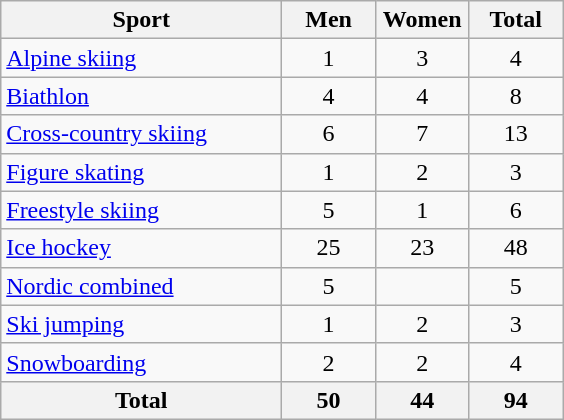<table class="wikitable sortable" style="text-align:center;">
<tr>
<th width=180>Sport</th>
<th width=55>Men</th>
<th width=55>Women</th>
<th width=55>Total</th>
</tr>
<tr>
<td align=left><a href='#'>Alpine skiing</a></td>
<td>1</td>
<td>3</td>
<td>4</td>
</tr>
<tr>
<td align=left><a href='#'>Biathlon</a></td>
<td>4</td>
<td>4</td>
<td>8</td>
</tr>
<tr>
<td align=left><a href='#'>Cross-country skiing</a></td>
<td>6</td>
<td>7</td>
<td>13</td>
</tr>
<tr>
<td align=left><a href='#'>Figure skating</a></td>
<td>1</td>
<td>2</td>
<td>3</td>
</tr>
<tr>
<td align=left><a href='#'>Freestyle skiing</a></td>
<td>5</td>
<td>1</td>
<td>6</td>
</tr>
<tr>
<td align=left><a href='#'>Ice hockey</a></td>
<td>25</td>
<td>23</td>
<td>48</td>
</tr>
<tr>
<td align=left><a href='#'>Nordic combined</a></td>
<td>5</td>
<td></td>
<td>5</td>
</tr>
<tr>
<td align=left><a href='#'>Ski jumping</a></td>
<td>1</td>
<td>2</td>
<td>3</td>
</tr>
<tr>
<td align=left><a href='#'>Snowboarding</a></td>
<td>2</td>
<td>2</td>
<td>4</td>
</tr>
<tr>
<th>Total</th>
<th>50</th>
<th>44</th>
<th>94</th>
</tr>
</table>
